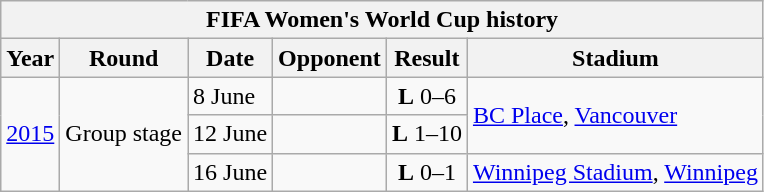<table class="wikitable collapsible collapsed" style="text-align: center;font-size:">
<tr>
<th colspan=6>FIFA Women's World Cup history</th>
</tr>
<tr>
<th>Year</th>
<th>Round</th>
<th>Date</th>
<th>Opponent</th>
<th>Result</th>
<th>Stadium</th>
</tr>
<tr>
<td rowspan=3> <a href='#'>2015</a></td>
<td rowspan=3>Group stage</td>
<td align="left">8 June</td>
<td align="left"></td>
<td><strong>L</strong> 0–6</td>
<td rowspan=2 align="left"><a href='#'>BC Place</a>, <a href='#'>Vancouver</a></td>
</tr>
<tr>
<td align="left">12 June</td>
<td align="left"></td>
<td><strong>L</strong> 1–10</td>
</tr>
<tr>
<td align="left">16 June</td>
<td align="left"></td>
<td><strong>L</strong> 0–1</td>
<td align="left"><a href='#'>Winnipeg Stadium</a>, <a href='#'>Winnipeg</a></td>
</tr>
</table>
